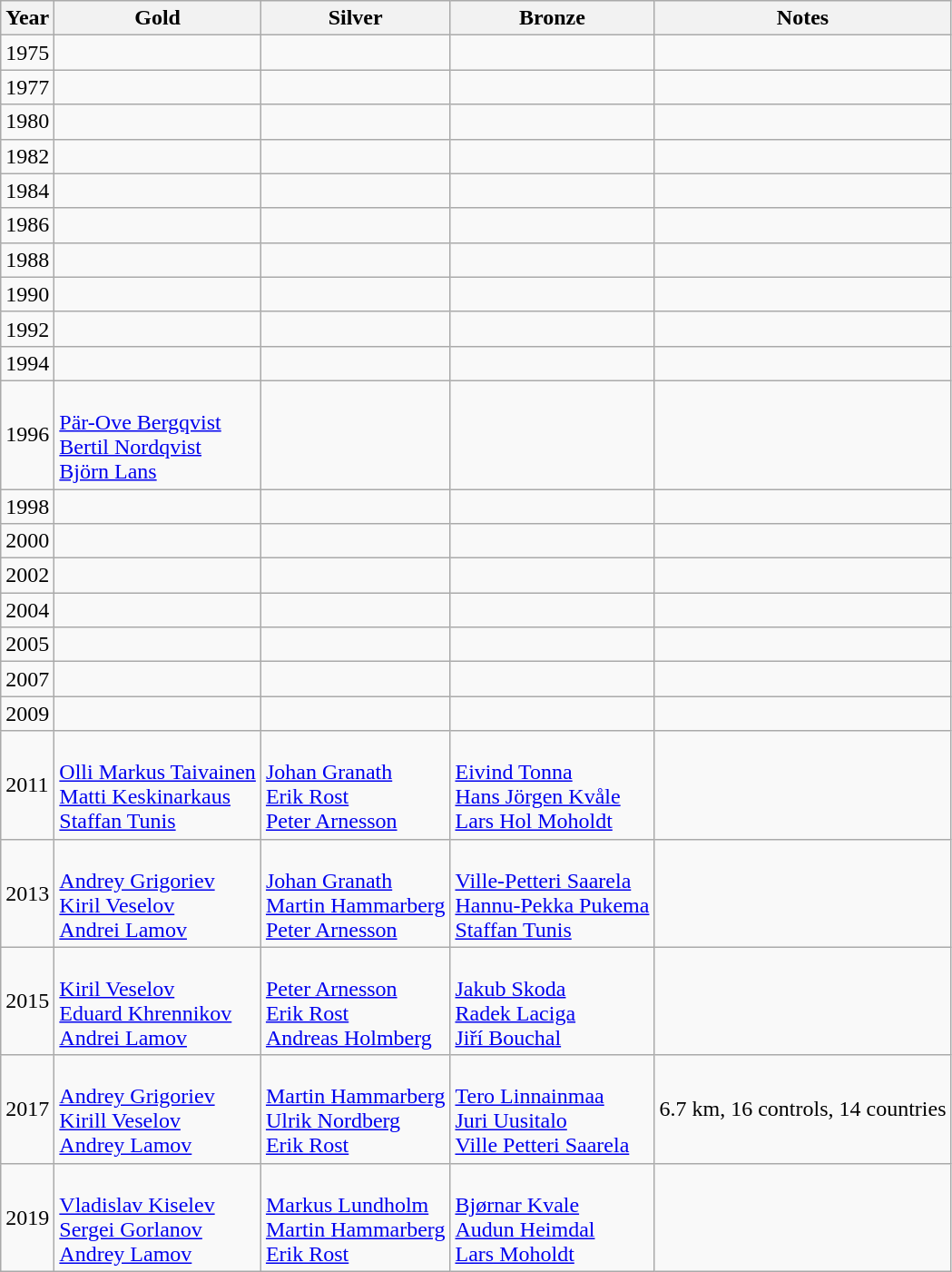<table class="wikitable">
<tr>
<th>Year</th>
<th>Gold</th>
<th>Silver</th>
<th>Bronze</th>
<th>Notes</th>
</tr>
<tr>
<td>1975</td>
<td></td>
<td></td>
<td></td>
<td></td>
</tr>
<tr>
<td>1977</td>
<td></td>
<td></td>
<td></td>
<td></td>
</tr>
<tr>
<td>1980</td>
<td></td>
<td></td>
<td></td>
<td></td>
</tr>
<tr>
<td>1982</td>
<td></td>
<td></td>
<td></td>
<td></td>
</tr>
<tr>
<td>1984</td>
<td></td>
<td></td>
<td></td>
<td></td>
</tr>
<tr>
<td>1986</td>
<td></td>
<td></td>
<td></td>
<td></td>
</tr>
<tr>
<td>1988</td>
<td></td>
<td></td>
<td></td>
<td></td>
</tr>
<tr>
<td>1990</td>
<td></td>
<td></td>
<td></td>
<td></td>
</tr>
<tr>
<td>1992</td>
<td></td>
<td></td>
<td></td>
<td></td>
</tr>
<tr>
<td>1994</td>
<td></td>
<td></td>
<td></td>
<td></td>
</tr>
<tr>
<td>1996</td>
<td><br> <a href='#'>Pär-Ove Bergqvist</a><br> <a href='#'>Bertil Nordqvist</a><br> <a href='#'>Björn Lans</a></td>
<td></td>
<td></td>
<td></td>
</tr>
<tr>
<td>1998</td>
<td></td>
<td></td>
<td></td>
<td></td>
</tr>
<tr>
<td>2000</td>
<td></td>
<td></td>
<td></td>
<td></td>
</tr>
<tr>
<td>2002</td>
<td></td>
<td></td>
<td></td>
<td></td>
</tr>
<tr>
<td>2004</td>
<td></td>
<td></td>
<td></td>
<td></td>
</tr>
<tr>
<td>2005</td>
<td></td>
<td></td>
<td></td>
<td></td>
</tr>
<tr>
<td>2007</td>
<td></td>
<td></td>
<td></td>
<td></td>
</tr>
<tr>
<td>2009</td>
<td></td>
<td></td>
<td></td>
<td></td>
</tr>
<tr>
<td>2011</td>
<td><br> <a href='#'>Olli Markus Taivainen</a><br> <a href='#'>Matti Keskinarkaus</a><br> <a href='#'>Staffan Tunis</a></td>
<td><br> <a href='#'>Johan Granath</a><br> <a href='#'>Erik Rost</a><br> <a href='#'>Peter Arnesson</a></td>
<td><br> <a href='#'>Eivind Tonna</a><br> <a href='#'>Hans Jörgen Kvåle</a><br> <a href='#'>Lars Hol Moholdt</a></td>
<td></td>
</tr>
<tr>
<td>2013</td>
<td><br> <a href='#'>Andrey Grigoriev</a><br> <a href='#'>Kiril Veselov</a><br> <a href='#'>Andrei Lamov</a></td>
<td><br> <a href='#'>Johan Granath</a><br> <a href='#'>Martin Hammarberg</a><br> <a href='#'>Peter Arnesson</a></td>
<td><br> <a href='#'>Ville-Petteri Saarela</a><br> <a href='#'>Hannu-Pekka Pukema</a><br> <a href='#'>Staffan Tunis</a></td>
<td></td>
</tr>
<tr>
<td>2015 </td>
<td><br> <a href='#'>Kiril Veselov</a><br> <a href='#'>Eduard Khrennikov</a><br> <a href='#'>Andrei Lamov</a></td>
<td><br> <a href='#'>Peter Arnesson</a><br> <a href='#'>Erik Rost</a><br> <a href='#'>Andreas Holmberg</a></td>
<td><br> <a href='#'>Jakub Skoda</a><br> <a href='#'>Radek Laciga</a><br> <a href='#'>Jiří Bouchal</a></td>
<td></td>
</tr>
<tr>
<td>2017 </td>
<td><br> <a href='#'>Andrey Grigoriev</a><br> <a href='#'>Kirill Veselov</a><br> <a href='#'>Andrey Lamov</a></td>
<td><br> <a href='#'>Martin Hammarberg</a><br> <a href='#'>Ulrik Nordberg</a><br> <a href='#'>Erik Rost</a></td>
<td><br> <a href='#'>Tero Linnainmaa</a><br> <a href='#'>Juri Uusitalo</a><br> <a href='#'>Ville Petteri Saarela</a></td>
<td>6.7 km, 16 controls, 14 countries</td>
</tr>
<tr>
<td>2019</td>
<td><br> <a href='#'>Vladislav Kiselev</a><br> <a href='#'>Sergei Gorlanov</a><br> <a href='#'>Andrey Lamov</a></td>
<td><br> <a href='#'>Markus Lundholm</a><br> <a href='#'>Martin Hammarberg</a><br> <a href='#'>Erik Rost</a></td>
<td><br> <a href='#'>Bjørnar Kvale</a><br> <a href='#'>Audun Heimdal</a><br> <a href='#'>Lars Moholdt</a></td>
<td></td>
</tr>
</table>
